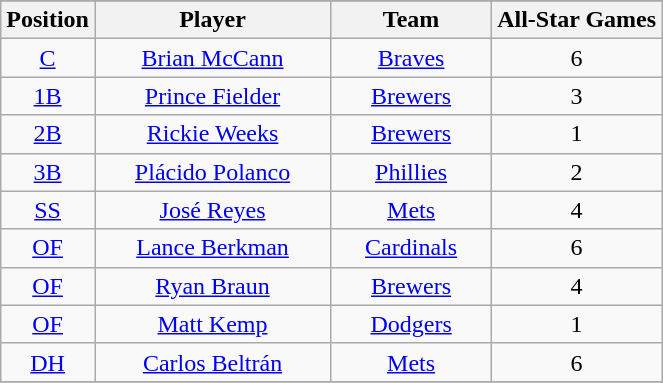<table class="wikitable" style="text-align:center;">
<tr>
</tr>
<tr>
<th>Position</th>
<th style="width:150px;">Player</th>
<th style="width:100px;">Team</th>
<th>All-Star Games</th>
</tr>
<tr>
<td><a href='#'>C</a></td>
<td><a href='#'>Brian McCann</a></td>
<td><a href='#'>Braves</a></td>
<td>6</td>
</tr>
<tr>
<td><a href='#'>1B</a></td>
<td><a href='#'>Prince Fielder</a></td>
<td><a href='#'>Brewers</a></td>
<td>3</td>
</tr>
<tr>
<td><a href='#'>2B</a></td>
<td><a href='#'>Rickie Weeks</a></td>
<td><a href='#'>Brewers</a></td>
<td>1</td>
</tr>
<tr>
<td><a href='#'>3B</a></td>
<td><a href='#'>Plácido Polanco</a></td>
<td><a href='#'>Phillies</a></td>
<td>2</td>
</tr>
<tr>
<td><a href='#'>SS</a></td>
<td><a href='#'>José Reyes</a></td>
<td><a href='#'>Mets</a></td>
<td>4</td>
</tr>
<tr>
<td><a href='#'>OF</a></td>
<td><a href='#'>Lance Berkman</a></td>
<td><a href='#'>Cardinals</a></td>
<td>6</td>
</tr>
<tr>
<td><a href='#'>OF</a></td>
<td><a href='#'>Ryan Braun</a></td>
<td><a href='#'>Brewers</a></td>
<td>4</td>
</tr>
<tr>
<td><a href='#'>OF</a></td>
<td><a href='#'>Matt Kemp</a></td>
<td><a href='#'>Dodgers</a></td>
<td>1</td>
</tr>
<tr>
<td><a href='#'>DH</a></td>
<td><a href='#'>Carlos Beltrán</a></td>
<td><a href='#'>Mets</a></td>
<td>6</td>
</tr>
<tr>
</tr>
</table>
